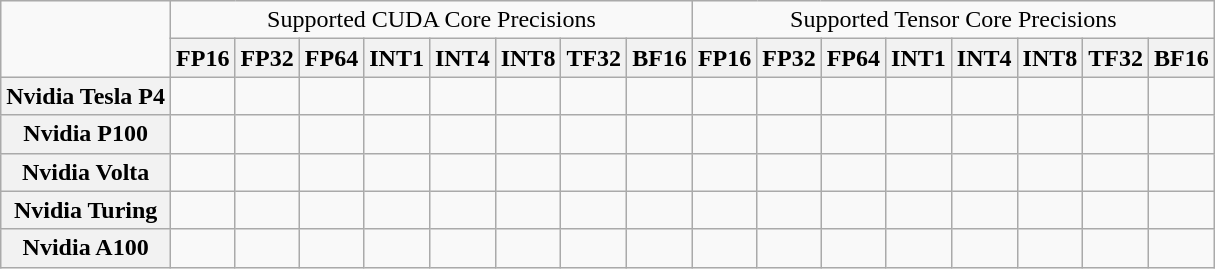<table class="wikitable" style="text-align:center;">
<tr>
<td rowspan="2"></td>
<td colspan="8">Supported CUDA Core Precisions</td>
<td colspan="8">Supported Tensor Core Precisions</td>
</tr>
<tr>
<th>FP16</th>
<th>FP32</th>
<th>FP64</th>
<th>INT1</th>
<th>INT4</th>
<th>INT8</th>
<th>TF32</th>
<th>BF16</th>
<th>FP16</th>
<th>FP32</th>
<th>FP64</th>
<th>INT1</th>
<th>INT4</th>
<th>INT8</th>
<th>TF32</th>
<th>BF16</th>
</tr>
<tr>
<th>Nvidia Tesla P4</th>
<td></td>
<td></td>
<td></td>
<td></td>
<td></td>
<td></td>
<td></td>
<td></td>
<td></td>
<td></td>
<td></td>
<td></td>
<td></td>
<td></td>
<td></td>
<td></td>
</tr>
<tr>
<th>Nvidia P100</th>
<td></td>
<td></td>
<td></td>
<td></td>
<td></td>
<td></td>
<td></td>
<td></td>
<td></td>
<td></td>
<td></td>
<td></td>
<td></td>
<td></td>
<td></td>
<td></td>
</tr>
<tr>
<th>Nvidia Volta</th>
<td></td>
<td></td>
<td></td>
<td></td>
<td></td>
<td></td>
<td></td>
<td></td>
<td></td>
<td></td>
<td></td>
<td></td>
<td></td>
<td></td>
<td></td>
<td></td>
</tr>
<tr>
<th>Nvidia Turing</th>
<td></td>
<td></td>
<td></td>
<td></td>
<td></td>
<td></td>
<td></td>
<td></td>
<td></td>
<td></td>
<td></td>
<td></td>
<td></td>
<td></td>
<td></td>
<td></td>
</tr>
<tr>
<th>Nvidia A100</th>
<td></td>
<td></td>
<td></td>
<td></td>
<td></td>
<td></td>
<td></td>
<td></td>
<td></td>
<td></td>
<td></td>
<td></td>
<td></td>
<td></td>
<td></td>
<td></td>
</tr>
</table>
